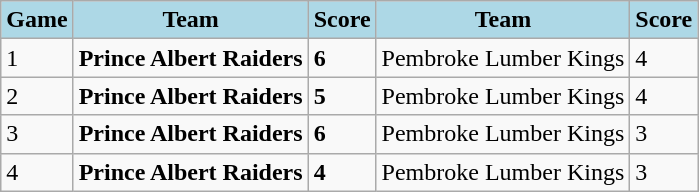<table class="wikitable">
<tr>
<th style="background:lightblue;">Game</th>
<th style="background:lightblue;">Team</th>
<th style="background:lightblue;">Score</th>
<th style="background:lightblue;">Team</th>
<th style="background:lightblue;">Score</th>
</tr>
<tr bgcolor=>
<td>1</td>
<td><strong>Prince Albert Raiders</strong></td>
<td><strong>6</strong></td>
<td>Pembroke Lumber Kings</td>
<td>4</td>
</tr>
<tr bgcolor=>
<td>2</td>
<td><strong>Prince Albert Raiders</strong></td>
<td><strong>5</strong></td>
<td>Pembroke Lumber Kings</td>
<td>4</td>
</tr>
<tr bgcolor=>
<td>3</td>
<td><strong>Prince Albert Raiders</strong></td>
<td><strong>6</strong></td>
<td>Pembroke Lumber Kings</td>
<td>3</td>
</tr>
<tr bgcolor=>
<td>4</td>
<td><strong>Prince Albert Raiders</strong></td>
<td><strong>4</strong></td>
<td>Pembroke Lumber Kings</td>
<td>3</td>
</tr>
</table>
